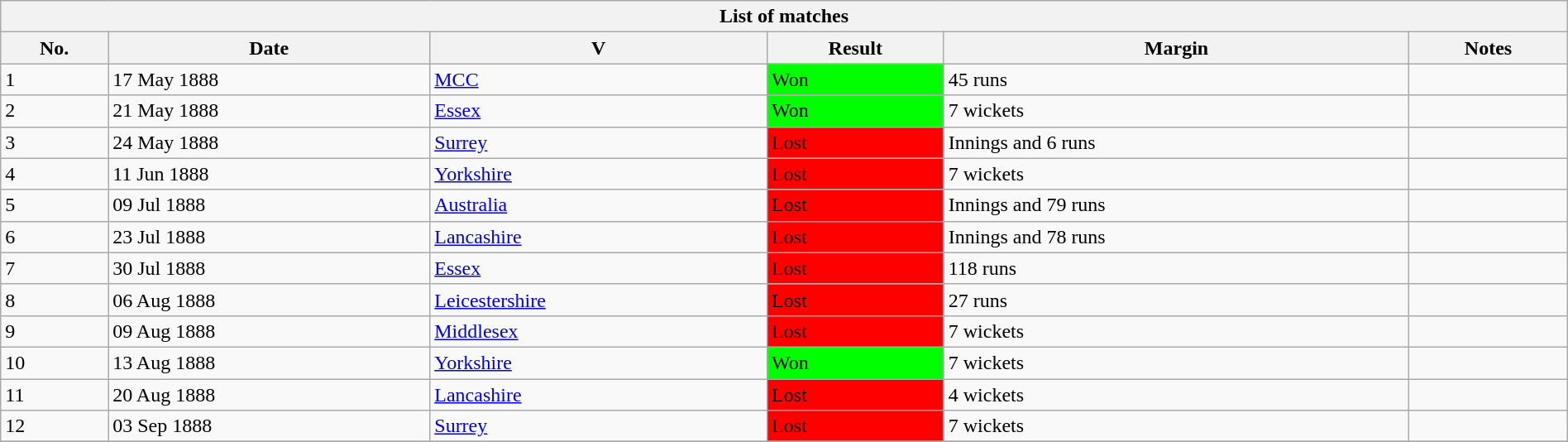<table class="wikitable" width="100%">
<tr>
<th bgcolor="#efefef" colspan=6>List of  matches</th>
</tr>
<tr bgcolor="#efefef">
<th>No.</th>
<th>Date</th>
<th>V</th>
<th>Result</th>
<th>Margin</th>
<th>Notes</th>
</tr>
<tr>
<td>1</td>
<td>17 May 1888</td>
<td><a href='#'>MCC</a><br> </td>
<td bgcolor="#00FF00">Won</td>
<td>45 runs</td>
<td></td>
</tr>
<tr>
<td>2</td>
<td>21 May 1888</td>
<td><a href='#'>Essex</a>  <br> </td>
<td bgcolor="#00FF00">Won</td>
<td>7 wickets</td>
<td></td>
</tr>
<tr>
<td>3</td>
<td>24 May 1888</td>
<td><a href='#'>Surrey</a> <br> </td>
<td bgcolor="#FF0000">Lost</td>
<td>Innings and 6 runs</td>
<td></td>
</tr>
<tr>
<td>4</td>
<td>11 Jun 1888</td>
<td><a href='#'>Yorkshire</a> <br> </td>
<td bgcolor="#FF0000">Lost</td>
<td>7 wickets</td>
<td></td>
</tr>
<tr>
<td>5</td>
<td>09 Jul 1888</td>
<td><a href='#'>Australia</a>  <br> </td>
<td bgcolor="#FF0000">Lost</td>
<td>Innings and 79 runs</td>
<td></td>
</tr>
<tr>
<td>6</td>
<td>23 Jul 1888</td>
<td><a href='#'>Lancashire</a>  <br> </td>
<td bgcolor="#FF0000">Lost</td>
<td>Innings and 78 runs</td>
<td></td>
</tr>
<tr>
<td>7</td>
<td>30 Jul 1888</td>
<td><a href='#'>Essex</a>  <br> </td>
<td bgcolor="#FF0000">Lost</td>
<td>118 runs</td>
<td></td>
</tr>
<tr>
<td>8</td>
<td>06 Aug 1888</td>
<td><a href='#'>Leicestershire</a> <br> </td>
<td bgcolor="#FF0000">Lost</td>
<td>27 runs</td>
<td></td>
</tr>
<tr>
<td>9</td>
<td>09 Aug 1888</td>
<td><a href='#'>Middlesex</a> <br> </td>
<td bgcolor="#FF0000">Lost</td>
<td>7 wickets</td>
<td></td>
</tr>
<tr>
<td>10</td>
<td>13 Aug 1888</td>
<td><a href='#'>Yorkshire</a> <br> </td>
<td bgcolor="#00FF00">Won</td>
<td>7 wickets</td>
<td></td>
</tr>
<tr>
<td>11</td>
<td>20 Aug 1888</td>
<td><a href='#'>Lancashire</a>  <br> </td>
<td bgcolor="#FF0000">Lost</td>
<td>4 wickets</td>
<td></td>
</tr>
<tr>
<td>12</td>
<td>03 Sep 1888</td>
<td><a href='#'>Surrey</a><br></td>
<td bgcolor="#FF0000">Lost</td>
<td>7 wickets</td>
<td></td>
</tr>
<tr>
</tr>
</table>
